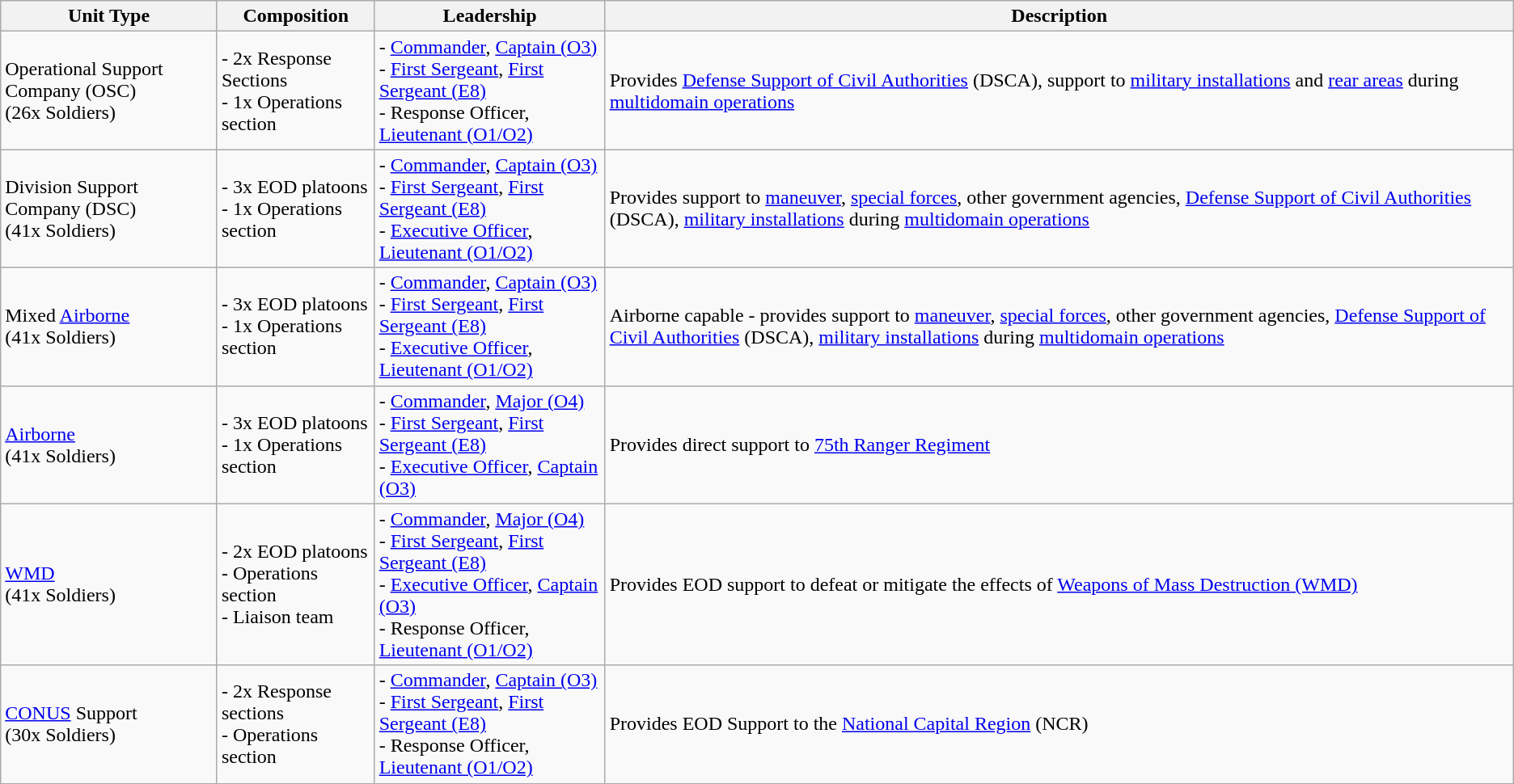<table class="wikitable">
<tr>
<th>Unit Type</th>
<th>Composition</th>
<th>Leadership</th>
<th>Description</th>
</tr>
<tr>
<td>Operational Support Company (OSC)<br>(26x Soldiers)</td>
<td>- 2x Response Sections<br>- 1x Operations section</td>
<td>- <a href='#'>Commander</a>, <a href='#'>Captain (O3)</a><br>- <a href='#'>First Sergeant</a>, <a href='#'>First Sergeant (E8)</a><br>- Response Officer, <a href='#'>Lieutenant (O1/O2)</a></td>
<td>Provides <a href='#'>Defense Support of Civil Authorities</a> (DSCA), support to <a href='#'>military installations</a> and <a href='#'>rear areas</a> during <a href='#'>multidomain operations</a></td>
</tr>
<tr>
<td>Division Support Company (DSC)<br>(41x Soldiers)</td>
<td>- 3x EOD platoons<br>- 1x Operations section</td>
<td>- <a href='#'>Commander</a>, <a href='#'>Captain (O3)</a><br>- <a href='#'>First Sergeant</a>, <a href='#'>First Sergeant (E8)</a><br>- <a href='#'>Executive Officer</a>, <a href='#'>Lieutenant (O1/O2)</a></td>
<td>Provides support to <a href='#'>maneuver</a>, <a href='#'>special forces</a>, other government agencies, <a href='#'>Defense Support of Civil Authorities</a> (DSCA), <a href='#'>military installations</a> during <a href='#'>multidomain operations</a></td>
</tr>
<tr>
<td>Mixed <a href='#'>Airborne</a><br>(41x Soldiers)</td>
<td>- 3x EOD platoons<br>- 1x Operations section</td>
<td>- <a href='#'>Commander</a>, <a href='#'>Captain (O3)</a><br>- <a href='#'>First Sergeant</a>, <a href='#'>First Sergeant (E8)</a><br>- <a href='#'>Executive Officer</a>, <a href='#'>Lieutenant (O1/O2)</a></td>
<td>Airborne capable - provides support to <a href='#'>maneuver</a>, <a href='#'>special forces</a>, other government agencies, <a href='#'>Defense Support of Civil Authorities</a> (DSCA), <a href='#'>military installations</a> during <a href='#'>multidomain operations</a></td>
</tr>
<tr>
<td><a href='#'>Airborne</a><br>(41x Soldiers)</td>
<td>- 3x EOD platoons<br>- 1x Operations section</td>
<td>- <a href='#'>Commander</a>, <a href='#'>Major (O4)</a><br>- <a href='#'>First Sergeant</a>, <a href='#'>First Sergeant (E8)</a><br>- <a href='#'>Executive Officer</a>, <a href='#'>Captain (O3)</a></td>
<td>Provides direct support to <a href='#'>75th Ranger Regiment</a></td>
</tr>
<tr>
<td><a href='#'>WMD</a><br>(41x Soldiers)</td>
<td>- 2x EOD platoons<br>- Operations section<br>- Liaison team</td>
<td>- <a href='#'>Commander</a>, <a href='#'>Major (O4)</a><br>- <a href='#'>First Sergeant</a>, <a href='#'>First Sergeant (E8)</a><br>- <a href='#'>Executive Officer</a>, <a href='#'>Captain (O3)</a><br>- Response Officer, <a href='#'>Lieutenant (O1/O2)</a></td>
<td>Provides EOD support to defeat or mitigate the effects of <a href='#'>Weapons of Mass Destruction (WMD)</a></td>
</tr>
<tr>
<td><a href='#'>CONUS</a> Support<br>(30x Soldiers)</td>
<td>- 2x Response sections<br>- Operations section</td>
<td>- <a href='#'>Commander</a>, <a href='#'>Captain (O3)</a><br>- <a href='#'>First Sergeant</a>, <a href='#'>First Sergeant (E8)</a><br>- Response Officer, <a href='#'>Lieutenant (O1/O2)</a></td>
<td>Provides EOD Support to the <a href='#'>National Capital Region</a> (NCR)</td>
</tr>
</table>
